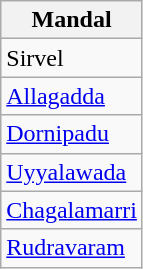<table class="wikitable sortable static-row-numbers static-row-header-hash">
<tr>
<th>Mandal</th>
</tr>
<tr>
<td>Sirvel</td>
</tr>
<tr>
<td><a href='#'>Allagadda</a></td>
</tr>
<tr>
<td><a href='#'>Dornipadu</a></td>
</tr>
<tr>
<td><a href='#'>Uyyalawada</a></td>
</tr>
<tr>
<td><a href='#'>Chagalamarri</a></td>
</tr>
<tr>
<td><a href='#'>Rudravaram</a></td>
</tr>
</table>
